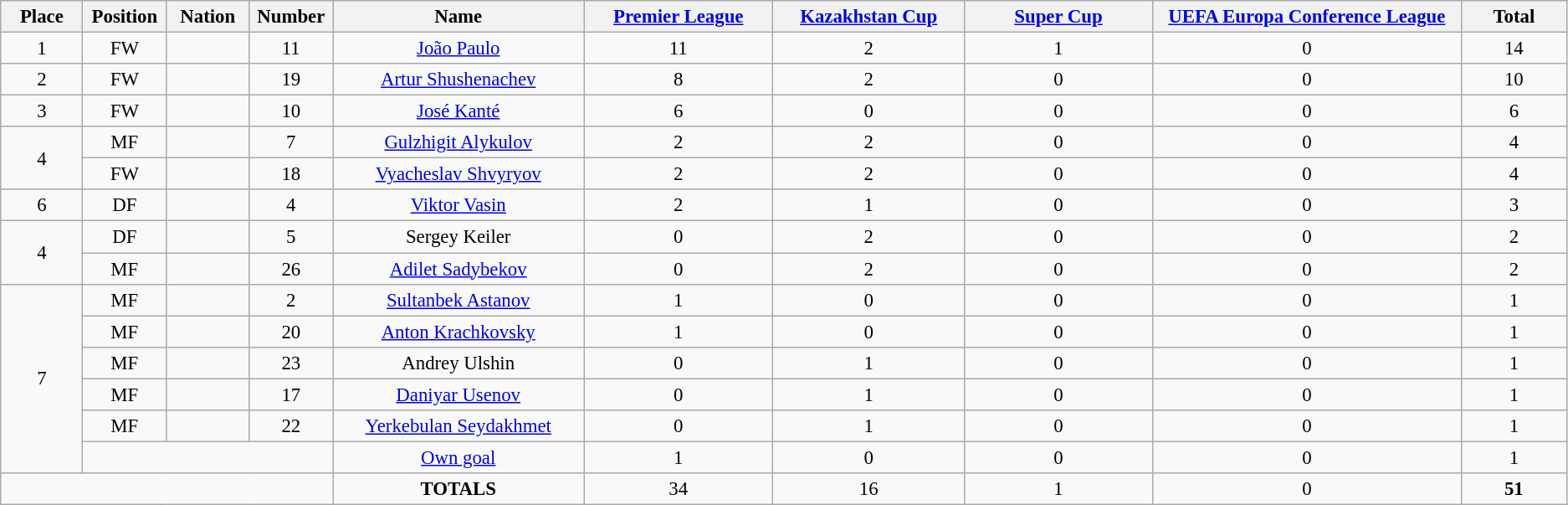<table class="wikitable" style="font-size: 95%; text-align: center;">
<tr>
<th width=60>Place</th>
<th width=60>Position</th>
<th width=60>Nation</th>
<th width=60>Number</th>
<th width=200>Name</th>
<th width=150><a href='#'>Premier League</a></th>
<th width=150><a href='#'>Kazakhstan Cup</a></th>
<th width=150><a href='#'>Super Cup</a></th>
<th width=250><a href='#'>UEFA Europa Conference League</a></th>
<th width=80>Total</th>
</tr>
<tr>
<td>1</td>
<td>FW</td>
<td></td>
<td>11</td>
<td><a href='#'>João Paulo</a></td>
<td>11</td>
<td>2</td>
<td>1</td>
<td>0</td>
<td>14</td>
</tr>
<tr>
<td>2</td>
<td>FW</td>
<td></td>
<td>19</td>
<td><a href='#'>Artur Shushenachev</a></td>
<td>8</td>
<td>2</td>
<td>0</td>
<td>0</td>
<td>10</td>
</tr>
<tr>
<td>3</td>
<td>FW</td>
<td></td>
<td>10</td>
<td><a href='#'>José Kanté</a></td>
<td>6</td>
<td>0</td>
<td>0</td>
<td>0</td>
<td>6</td>
</tr>
<tr>
<td rowspan="2">4</td>
<td>MF</td>
<td></td>
<td>7</td>
<td><a href='#'>Gulzhigit Alykulov</a></td>
<td>2</td>
<td>2</td>
<td>0</td>
<td>0</td>
<td>4</td>
</tr>
<tr>
<td>FW</td>
<td></td>
<td>18</td>
<td><a href='#'>Vyacheslav Shvyryov</a></td>
<td>2</td>
<td>2</td>
<td>0</td>
<td>0</td>
<td>4</td>
</tr>
<tr>
<td>6</td>
<td>DF</td>
<td></td>
<td>4</td>
<td><a href='#'>Viktor Vasin</a></td>
<td>2</td>
<td>1</td>
<td>0</td>
<td>0</td>
<td>3</td>
</tr>
<tr>
<td rowspan="2">4</td>
<td>DF</td>
<td></td>
<td>5</td>
<td>Sergey Keiler</td>
<td>0</td>
<td>2</td>
<td>0</td>
<td>0</td>
<td>2</td>
</tr>
<tr>
<td>MF</td>
<td></td>
<td>26</td>
<td><a href='#'>Adilet Sadybekov</a></td>
<td>0</td>
<td>2</td>
<td>0</td>
<td>0</td>
<td>2</td>
</tr>
<tr>
<td rowspan="6">7</td>
<td>MF</td>
<td></td>
<td>2</td>
<td><a href='#'>Sultanbek Astanov</a></td>
<td>1</td>
<td>0</td>
<td>0</td>
<td>0</td>
<td>1</td>
</tr>
<tr>
<td>MF</td>
<td></td>
<td>20</td>
<td><a href='#'>Anton Krachkovsky</a></td>
<td>1</td>
<td>0</td>
<td>0</td>
<td>0</td>
<td>1</td>
</tr>
<tr>
<td>MF</td>
<td></td>
<td>23</td>
<td>Andrey Ulshin</td>
<td>0</td>
<td>1</td>
<td>0</td>
<td>0</td>
<td>1</td>
</tr>
<tr>
<td>MF</td>
<td></td>
<td>17</td>
<td><a href='#'>Daniyar Usenov</a></td>
<td>0</td>
<td>1</td>
<td>0</td>
<td>0</td>
<td>1</td>
</tr>
<tr>
<td>MF</td>
<td></td>
<td>22</td>
<td><a href='#'>Yerkebulan Seydakhmet</a></td>
<td>0</td>
<td>1</td>
<td>0</td>
<td>0</td>
<td>1</td>
</tr>
<tr>
<td colspan="3"></td>
<td><a href='#'>Own goal</a></td>
<td>1</td>
<td>0</td>
<td>0</td>
<td>0</td>
<td>1</td>
</tr>
<tr>
<td colspan="4"></td>
<td><strong>TOTALS</strong></td>
<td>34</td>
<td>16</td>
<td>1</td>
<td>0</td>
<td><strong>51</strong></td>
</tr>
</table>
